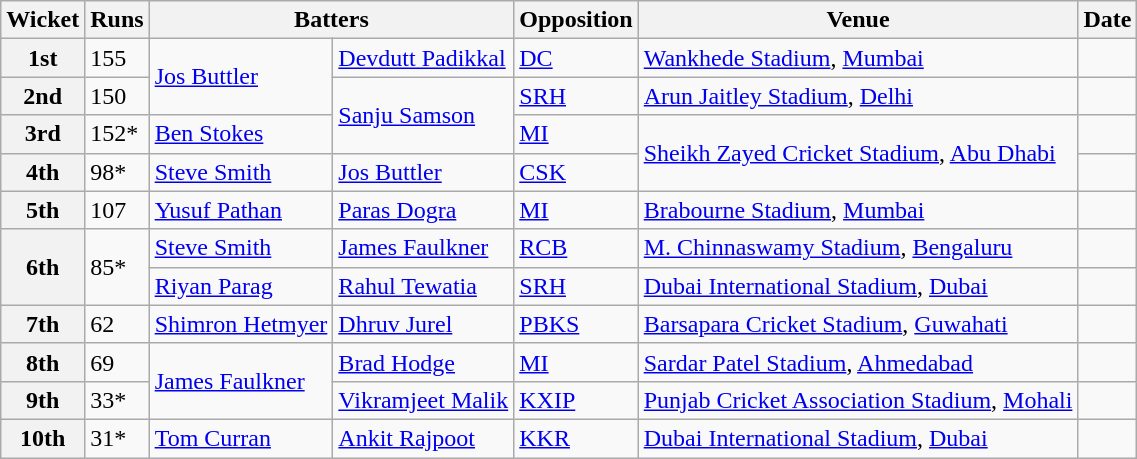<table class="wikitable">
<tr>
<th>Wicket</th>
<th>Runs</th>
<th colspan=2>Batters</th>
<th>Opposition</th>
<th>Venue</th>
<th>Date</th>
</tr>
<tr>
<th>1st</th>
<td>155</td>
<td rowspan=2><a href='#'>Jos Buttler</a></td>
<td><a href='#'>Devdutt Padikkal</a></td>
<td><a href='#'>DC</a></td>
<td><a href='#'>Wankhede Stadium</a>, <a href='#'>Mumbai</a></td>
<td></td>
</tr>
<tr>
<th>2nd</th>
<td>150</td>
<td rowspan=2><a href='#'>Sanju Samson</a></td>
<td><a href='#'>SRH</a></td>
<td><a href='#'>Arun Jaitley Stadium</a>, <a href='#'>Delhi</a></td>
<td></td>
</tr>
<tr>
<th>3rd</th>
<td>152*</td>
<td><a href='#'>Ben Stokes</a></td>
<td><a href='#'>MI</a></td>
<td rowspan=2><a href='#'>Sheikh Zayed Cricket Stadium</a>, <a href='#'>Abu Dhabi</a></td>
<td></td>
</tr>
<tr>
<th>4th</th>
<td>98*</td>
<td><a href='#'>Steve Smith</a></td>
<td><a href='#'>Jos Buttler</a></td>
<td><a href='#'>CSK</a></td>
<td></td>
</tr>
<tr>
<th>5th</th>
<td>107</td>
<td><a href='#'>Yusuf Pathan</a></td>
<td><a href='#'>Paras Dogra</a></td>
<td><a href='#'>MI</a></td>
<td><a href='#'>Brabourne Stadium</a>, <a href='#'>Mumbai</a></td>
<td></td>
</tr>
<tr>
<th scope=row style=text-align:center; rowspan=2>6th</th>
<td rowspan=2>85*</td>
<td><a href='#'>Steve Smith</a></td>
<td><a href='#'>James Faulkner</a></td>
<td><a href='#'>RCB</a></td>
<td><a href='#'>M. Chinnaswamy Stadium</a>, <a href='#'>Bengaluru</a></td>
<td></td>
</tr>
<tr>
<td><a href='#'>Riyan Parag</a></td>
<td><a href='#'>Rahul Tewatia</a></td>
<td><a href='#'>SRH</a></td>
<td><a href='#'>Dubai International Stadium</a>, <a href='#'>Dubai</a></td>
<td></td>
</tr>
<tr>
<th>7th</th>
<td>62</td>
<td><a href='#'>Shimron Hetmyer</a></td>
<td><a href='#'>Dhruv Jurel</a></td>
<td><a href='#'>PBKS</a></td>
<td><a href='#'>Barsapara Cricket Stadium</a>, <a href='#'>Guwahati</a></td>
<td></td>
</tr>
<tr>
<th>8th</th>
<td>69</td>
<td rowspan=2><a href='#'>James Faulkner</a></td>
<td><a href='#'>Brad Hodge</a></td>
<td><a href='#'>MI</a></td>
<td><a href='#'>Sardar Patel Stadium</a>, <a href='#'>Ahmedabad</a></td>
<td></td>
</tr>
<tr>
<th>9th</th>
<td>33*</td>
<td><a href='#'>Vikramjeet Malik</a></td>
<td><a href='#'>KXIP</a></td>
<td><a href='#'>Punjab Cricket Association Stadium</a>, <a href='#'>Mohali</a></td>
<td></td>
</tr>
<tr>
<th>10th</th>
<td>31*</td>
<td><a href='#'>Tom Curran</a></td>
<td><a href='#'>Ankit Rajpoot</a></td>
<td><a href='#'>KKR</a></td>
<td><a href='#'>Dubai International Stadium</a>, <a href='#'>Dubai</a></td>
<td></td>
</tr>
</table>
